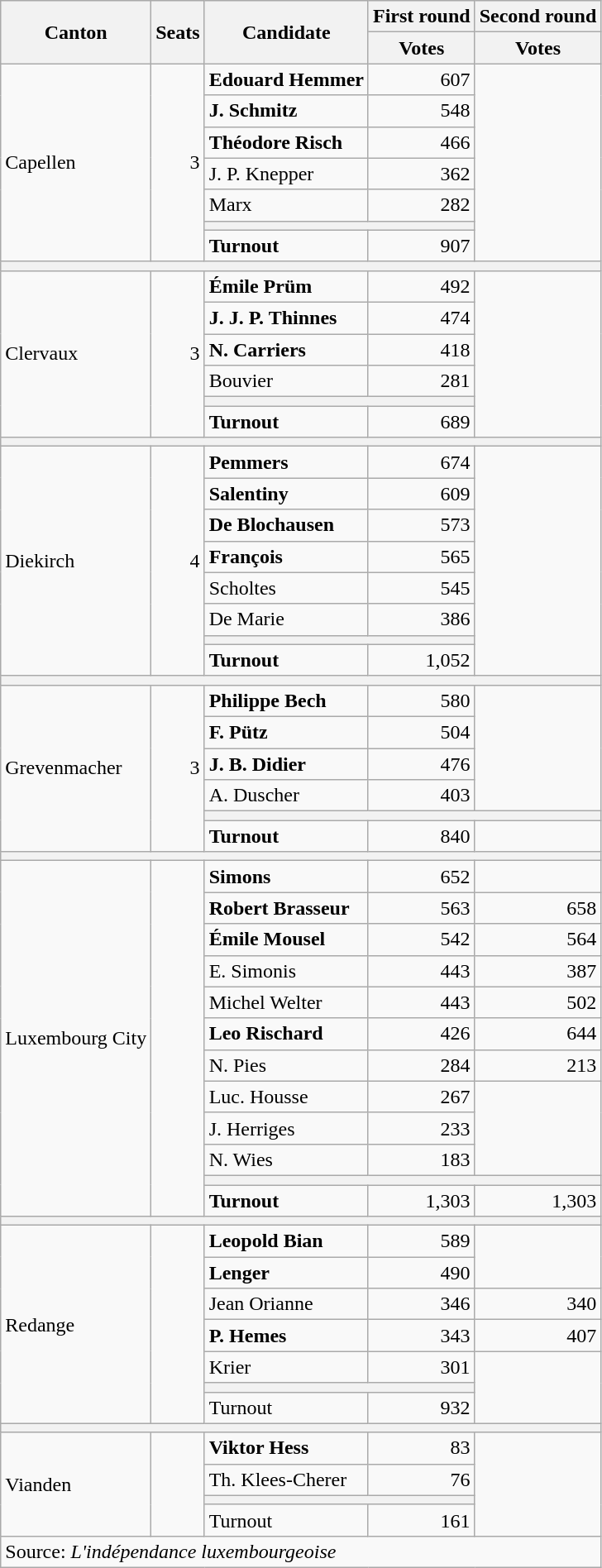<table class=wikitable>
<tr>
<th rowspan=2>Canton</th>
<th rowspan=2>Seats</th>
<th rowspan=2>Candidate</th>
<th>First round</th>
<th>Second round</th>
</tr>
<tr>
<th>Votes</th>
<th>Votes</th>
</tr>
<tr>
<td rowspan="7">Capellen</td>
<td rowspan="7" align="right">3</td>
<td><strong>Edouard Hemmer</strong></td>
<td align=right>607</td>
<td rowspan="7"></td>
</tr>
<tr>
<td><strong>J. Schmitz</strong></td>
<td align=right>548</td>
</tr>
<tr>
<td><strong>Théodore Risch</strong></td>
<td align=right>466</td>
</tr>
<tr>
<td>J. P. Knepper</td>
<td align=right>362</td>
</tr>
<tr>
<td>Marx</td>
<td align=right>282</td>
</tr>
<tr>
<th colspan=2></th>
</tr>
<tr>
<td><strong>Turnout</strong></td>
<td align=right>907</td>
</tr>
<tr>
<th colspan=5></th>
</tr>
<tr>
<td rowspan="6">Clervaux</td>
<td rowspan="6" align="right">3</td>
<td><strong>Émile Prüm</strong></td>
<td align=right>492</td>
<td rowspan="6"></td>
</tr>
<tr>
<td><strong>J. J. P. Thinnes</strong></td>
<td align=right>474</td>
</tr>
<tr>
<td><strong>N. Carriers</strong></td>
<td align=right>418</td>
</tr>
<tr>
<td>Bouvier</td>
<td align=right>281</td>
</tr>
<tr>
<th colspan=2></th>
</tr>
<tr>
<td><strong>Turnout</strong></td>
<td align=right>689</td>
</tr>
<tr>
<th colspan=5></th>
</tr>
<tr>
<td rowspan="8">Diekirch</td>
<td rowspan="8" align="right">4</td>
<td><strong>Pemmers</strong></td>
<td align=right>674</td>
<td rowspan="8"></td>
</tr>
<tr>
<td><strong>Salentiny</strong></td>
<td align=right>609</td>
</tr>
<tr>
<td><strong>De Blochausen</strong></td>
<td align=right>573</td>
</tr>
<tr>
<td><strong>François</strong></td>
<td align=right>565</td>
</tr>
<tr>
<td>Scholtes</td>
<td align=right>545</td>
</tr>
<tr>
<td>De Marie</td>
<td align=right>386</td>
</tr>
<tr>
<th colspan="2"></th>
</tr>
<tr>
<td><strong>Turnout</strong></td>
<td align=right>1,052</td>
</tr>
<tr>
<th colspan=5></th>
</tr>
<tr>
<td rowspan="6">Grevenmacher</td>
<td rowspan="6" align="right">3</td>
<td><strong>Philippe Bech</strong></td>
<td align=right>580</td>
<td rowspan="4"></td>
</tr>
<tr>
<td><strong>F. Pütz</strong></td>
<td align=right>504</td>
</tr>
<tr>
<td><strong>J. B. Didier</strong></td>
<td align="right">476</td>
</tr>
<tr>
<td>A. Duscher</td>
<td align=right>403</td>
</tr>
<tr>
<th colspan=3></th>
</tr>
<tr>
<td><strong>Turnout</strong></td>
<td align=right>840</td>
<td align=right></td>
</tr>
<tr>
<th colspan=5></th>
</tr>
<tr>
<td rowspan="12">Luxembourg City</td>
<td rowspan="12" align="right"></td>
<td><strong>Simons</strong></td>
<td align=right>652</td>
<td align=right></td>
</tr>
<tr>
<td><strong>Robert Brasseur</strong></td>
<td align=right>563</td>
<td align=right>658</td>
</tr>
<tr>
<td><strong>Émile Mousel</strong></td>
<td align=right>542</td>
<td align=right>564</td>
</tr>
<tr>
<td>E. Simonis</td>
<td align=right>443</td>
<td align=right>387</td>
</tr>
<tr>
<td>Michel Welter</td>
<td align=right>443</td>
<td align=right>502</td>
</tr>
<tr>
<td><strong>Leo Rischard</strong></td>
<td align=right>426</td>
<td align=right>644</td>
</tr>
<tr>
<td>N. Pies</td>
<td align=right>284</td>
<td align=right>213</td>
</tr>
<tr>
<td>Luc. Housse</td>
<td align=right>267</td>
<td rowspan="3"></td>
</tr>
<tr>
<td>J. Herriges</td>
<td align=right>233</td>
</tr>
<tr>
<td>N. Wies</td>
<td align=right>183</td>
</tr>
<tr>
<th colspan=3></th>
</tr>
<tr>
<td><strong>Turnout</strong></td>
<td align=right>1,303</td>
<td align=right>1,303</td>
</tr>
<tr>
<th colspan=5></th>
</tr>
<tr>
<td rowspan="7">Redange</td>
<td rowspan="7" align="right"></td>
<td><strong>Leopold Bian</strong></td>
<td align=right>589</td>
<td rowspan="2"></td>
</tr>
<tr>
<td><strong>Lenger</strong></td>
<td align=right>490</td>
</tr>
<tr>
<td>Jean Orianne</td>
<td align=right>346</td>
<td align=right>340</td>
</tr>
<tr>
<td><strong>P. Hemes</strong></td>
<td align=right>343</td>
<td align=right>407</td>
</tr>
<tr>
<td>Krier</td>
<td align=right>301</td>
<td rowspan="3"></td>
</tr>
<tr>
<th colspan=2></th>
</tr>
<tr>
<td>Turnout</td>
<td align=right>932</td>
</tr>
<tr>
<th colspan=5></th>
</tr>
<tr>
<td rowspan="4">Vianden</td>
<td rowspan="4" align="right"></td>
<td><strong>Viktor Hess</strong></td>
<td align=right>83</td>
<td rowspan="4"></td>
</tr>
<tr>
<td>Th. Klees-Cherer</td>
<td align=right>76</td>
</tr>
<tr>
<th colspan=2></th>
</tr>
<tr>
<td>Turnout</td>
<td align=right>161</td>
</tr>
<tr>
<td colspan=5>Source: <em>L'indépendance luxembourgeoise</em></td>
</tr>
</table>
